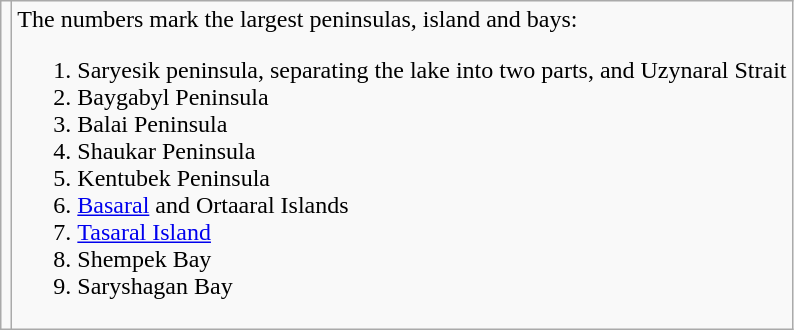<table Class = "wikitable">
<tr>
<td Align = center></td>
<td Align = left>The numbers mark the largest peninsulas, island and bays:<br><ol><li>Saryesik peninsula, separating the lake into two parts, and Uzynaral Strait</li><li>Baygabyl Peninsula</li><li>Balai Peninsula</li><li>Shaukar Peninsula</li><li>Kentubek Peninsula</li><li><a href='#'>Basaral</a> and Ortaaral Islands</li><li><a href='#'>Tasaral Island</a></li><li>Shempek Bay</li><li>Saryshagan Bay</li></ol></td>
</tr>
</table>
